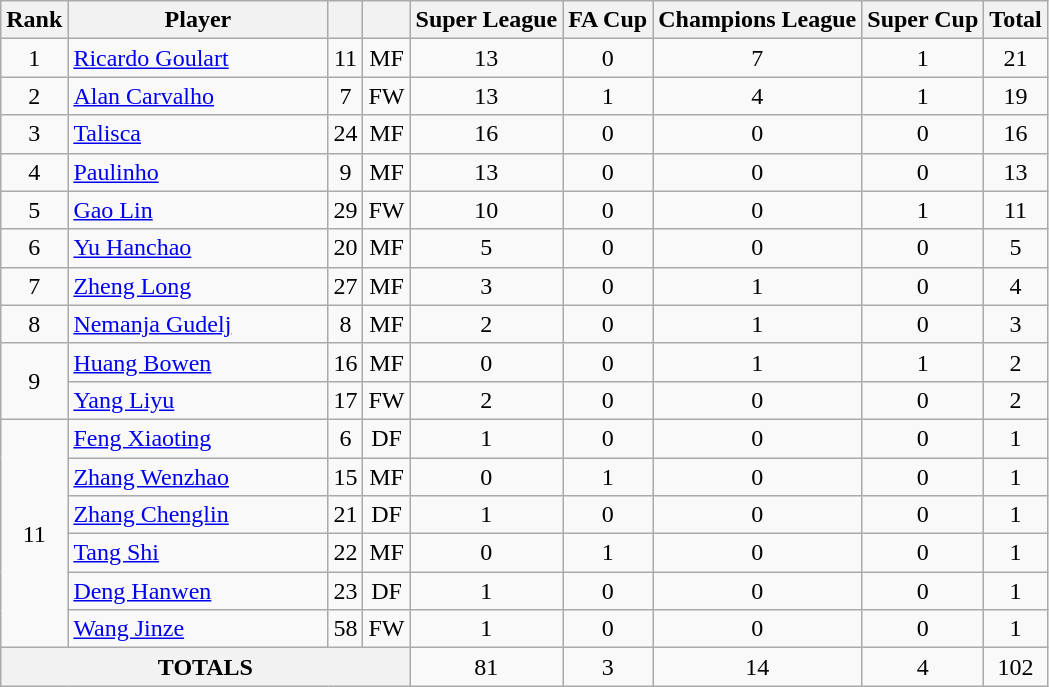<table class="wikitable">
<tr>
<th>Rank</th>
<th style="width:166px;">Player</th>
<th></th>
<th></th>
<th>Super League</th>
<th>FA Cup</th>
<th>Champions League</th>
<th>Super Cup</th>
<th>Total</th>
</tr>
<tr>
<td align=center>1</td>
<td> <a href='#'>Ricardo Goulart</a></td>
<td align=center>11</td>
<td align=center>MF</td>
<td align=center>13</td>
<td align=center>0</td>
<td align=center>7</td>
<td align=center>1</td>
<td align=center>21</td>
</tr>
<tr>
<td align=center>2</td>
<td> <a href='#'>Alan Carvalho</a></td>
<td align=center>7</td>
<td align=center>FW</td>
<td align=center>13</td>
<td align=center>1</td>
<td align=center>4</td>
<td align=center>1</td>
<td align=center>19</td>
</tr>
<tr>
<td align=center>3</td>
<td> <a href='#'>Talisca</a></td>
<td align=center>24</td>
<td align=center>MF</td>
<td align=center>16</td>
<td align=center>0</td>
<td align=center>0</td>
<td align=center>0</td>
<td align=center>16</td>
</tr>
<tr>
<td align=center>4</td>
<td> <a href='#'>Paulinho</a></td>
<td align=center>9</td>
<td align=center>MF</td>
<td align=center>13</td>
<td align=center>0</td>
<td align=center>0</td>
<td align=center>0</td>
<td align=center>13</td>
</tr>
<tr>
<td align=center>5</td>
<td> <a href='#'>Gao Lin</a></td>
<td align=center>29</td>
<td align=center>FW</td>
<td align=center>10</td>
<td align=center>0</td>
<td align=center>0</td>
<td align=center>1</td>
<td align=center>11</td>
</tr>
<tr>
<td align=center>6</td>
<td> <a href='#'>Yu Hanchao</a></td>
<td align=center>20</td>
<td align=center>MF</td>
<td align=center>5</td>
<td align=center>0</td>
<td align=center>0</td>
<td align=center>0</td>
<td align=center>5</td>
</tr>
<tr>
<td align=center>7</td>
<td> <a href='#'>Zheng Long</a></td>
<td align=center>27</td>
<td align=center>MF</td>
<td align=center>3</td>
<td align=center>0</td>
<td align=center>1</td>
<td align=center>0</td>
<td align=center>4</td>
</tr>
<tr>
<td align=center>8</td>
<td> <a href='#'>Nemanja Gudelj</a></td>
<td align=center>8</td>
<td align=center>MF</td>
<td align=center>2</td>
<td align=center>0</td>
<td align=center>1</td>
<td align=center>0</td>
<td align=center>3</td>
</tr>
<tr>
<td align=center rowspan=2>9</td>
<td> <a href='#'>Huang Bowen</a></td>
<td align=center>16</td>
<td align=center>MF</td>
<td align=center>0</td>
<td align=center>0</td>
<td align=center>1</td>
<td align=center>1</td>
<td align=center>2</td>
</tr>
<tr>
<td> <a href='#'>Yang Liyu</a></td>
<td align=center>17</td>
<td align=center>FW</td>
<td align=center>2</td>
<td align=center>0</td>
<td align=center>0</td>
<td align=center>0</td>
<td align=center>2</td>
</tr>
<tr>
<td align=center rowspan=6>11</td>
<td> <a href='#'>Feng Xiaoting</a></td>
<td align=center>6</td>
<td align=center>DF</td>
<td align=center>1</td>
<td align=center>0</td>
<td align=center>0</td>
<td align=center>0</td>
<td align=center>1</td>
</tr>
<tr>
<td> <a href='#'>Zhang Wenzhao</a></td>
<td align=center>15</td>
<td align=center>MF</td>
<td align=center>0</td>
<td align=center>1</td>
<td align=center>0</td>
<td align=center>0</td>
<td align=center>1</td>
</tr>
<tr>
<td> <a href='#'>Zhang Chenglin</a></td>
<td align=center>21</td>
<td align=center>DF</td>
<td align=center>1</td>
<td align=center>0</td>
<td align=center>0</td>
<td align=center>0</td>
<td align=center>1</td>
</tr>
<tr>
<td> <a href='#'>Tang Shi</a></td>
<td align=center>22</td>
<td align=center>MF</td>
<td align=center>0</td>
<td align=center>1</td>
<td align=center>0</td>
<td align=center>0</td>
<td align=center>1</td>
</tr>
<tr>
<td> <a href='#'>Deng Hanwen</a></td>
<td align=center>23</td>
<td align=center>DF</td>
<td align=center>1</td>
<td align=center>0</td>
<td align=center>0</td>
<td align=center>0</td>
<td align=center>1</td>
</tr>
<tr>
<td> <a href='#'>Wang Jinze</a></td>
<td align=center>58</td>
<td align=center>FW</td>
<td align=center>1</td>
<td align=center>0</td>
<td align=center>0</td>
<td align=center>0</td>
<td align=center>1</td>
</tr>
<tr>
<th align=center colspan=4>TOTALS</th>
<td align=center>81</td>
<td align=center>3</td>
<td align=center>14</td>
<td align=center>4</td>
<td align=center>102</td>
</tr>
</table>
